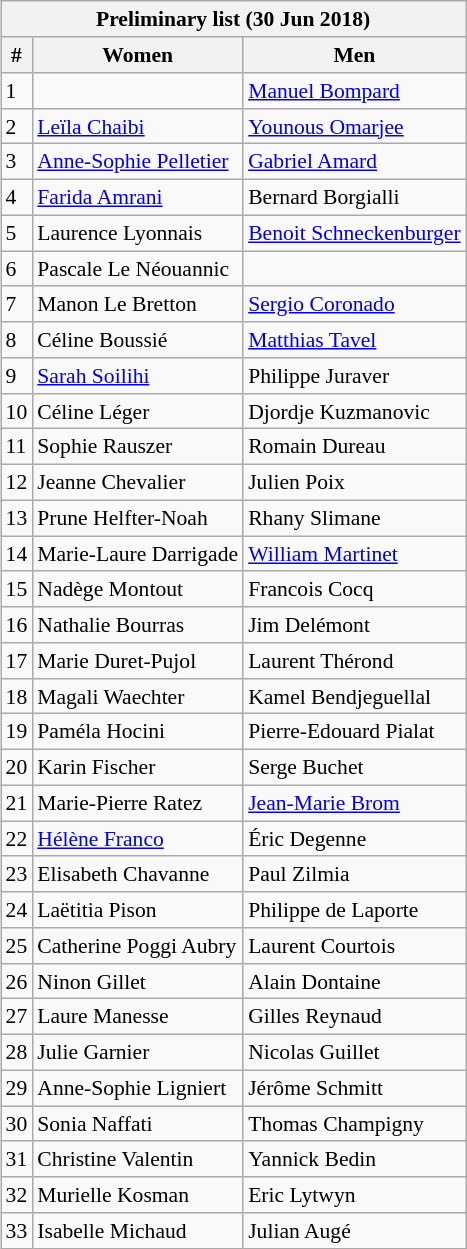<table class="wikitable mw-collapsible mw-collapsed" style="font-size:90%; float:right; padding:5px">
<tr>
<th colspan="3">Preliminary list (30 Jun 2018)</th>
</tr>
<tr>
<th>#</th>
<th>Women</th>
<th>Men</th>
</tr>
<tr>
<td>1</td>
<td></td>
<td><a href='#'>Manuel Bompard</a></td>
</tr>
<tr>
<td>2</td>
<td><a href='#'>Leïla Chaibi</a></td>
<td><a href='#'>Younous Omarjee</a></td>
</tr>
<tr>
<td>3</td>
<td><a href='#'>Anne-Sophie Pelletier</a></td>
<td><a href='#'>Gabriel Amard</a></td>
</tr>
<tr>
<td>4</td>
<td><a href='#'>Farida Amrani</a></td>
<td>Bernard Borgialli</td>
</tr>
<tr>
<td>5</td>
<td>Laurence Lyonnais</td>
<td><a href='#'>Benoit Schneckenburger</a></td>
</tr>
<tr>
<td>6</td>
<td>Pascale Le Néouannic</td>
<td></td>
</tr>
<tr>
<td>7</td>
<td>Manon Le Bretton</td>
<td><a href='#'>Sergio Coronado</a></td>
</tr>
<tr>
<td>8</td>
<td>Céline Boussié</td>
<td><a href='#'>Matthias Tavel</a></td>
</tr>
<tr>
<td>9</td>
<td><a href='#'>Sarah Soilihi</a></td>
<td>Philippe Juraver</td>
</tr>
<tr>
<td>10</td>
<td>Céline Léger</td>
<td>Djordje Kuzmanovic</td>
</tr>
<tr>
<td>11</td>
<td>Sophie Rauszer</td>
<td>Romain Dureau</td>
</tr>
<tr>
<td>12</td>
<td>Jeanne Chevalier</td>
<td>Julien Poix</td>
</tr>
<tr>
<td>13</td>
<td>Prune Helfter-Noah</td>
<td>Rhany Slimane</td>
</tr>
<tr>
<td>14</td>
<td>Marie-Laure Darrigade</td>
<td><a href='#'>William Martinet</a></td>
</tr>
<tr>
<td>15</td>
<td>Nadège Montout</td>
<td>Francois Cocq</td>
</tr>
<tr>
<td>16</td>
<td>Nathalie Bourras</td>
<td>Jim Delémont</td>
</tr>
<tr>
<td>17</td>
<td>Marie Duret-Pujol</td>
<td>Laurent Thérond</td>
</tr>
<tr>
<td>18</td>
<td>Magali Waechter</td>
<td>Kamel Bendjeguellal</td>
</tr>
<tr>
<td>19</td>
<td>Paméla Hocini</td>
<td>Pierre-Edouard Pialat</td>
</tr>
<tr>
<td>20</td>
<td>Karin Fischer</td>
<td>Serge Buchet</td>
</tr>
<tr>
<td>21</td>
<td>Marie-Pierre Ratez</td>
<td><a href='#'>Jean-Marie Brom</a></td>
</tr>
<tr>
<td>22</td>
<td><a href='#'>Hélène Franco</a></td>
<td>Éric Degenne</td>
</tr>
<tr>
<td>23</td>
<td>Elisabeth Chavanne</td>
<td>Paul Zilmia</td>
</tr>
<tr>
<td>24</td>
<td>Laëtitia Pison</td>
<td>Philippe de Laporte</td>
</tr>
<tr>
<td>25</td>
<td>Catherine Poggi Aubry</td>
<td>Laurent Courtois</td>
</tr>
<tr>
<td>26</td>
<td>Ninon Gillet</td>
<td>Alain Dontaine</td>
</tr>
<tr>
<td>27</td>
<td>Laure Manesse</td>
<td>Gilles Reynaud</td>
</tr>
<tr>
<td>28</td>
<td>Julie Garnier</td>
<td>Nicolas Guillet</td>
</tr>
<tr>
<td>29</td>
<td>Anne-Sophie Ligniert</td>
<td>Jérôme Schmitt</td>
</tr>
<tr>
<td>30</td>
<td>Sonia Naffati</td>
<td>Thomas Champigny</td>
</tr>
<tr>
<td>31</td>
<td>Christine Valentin</td>
<td>Yannick Bedin</td>
</tr>
<tr>
<td>32</td>
<td>Murielle Kosman</td>
<td>Eric Lytwyn</td>
</tr>
<tr>
<td>33</td>
<td>Isabelle Michaud</td>
<td>Julian Augé</td>
</tr>
</table>
